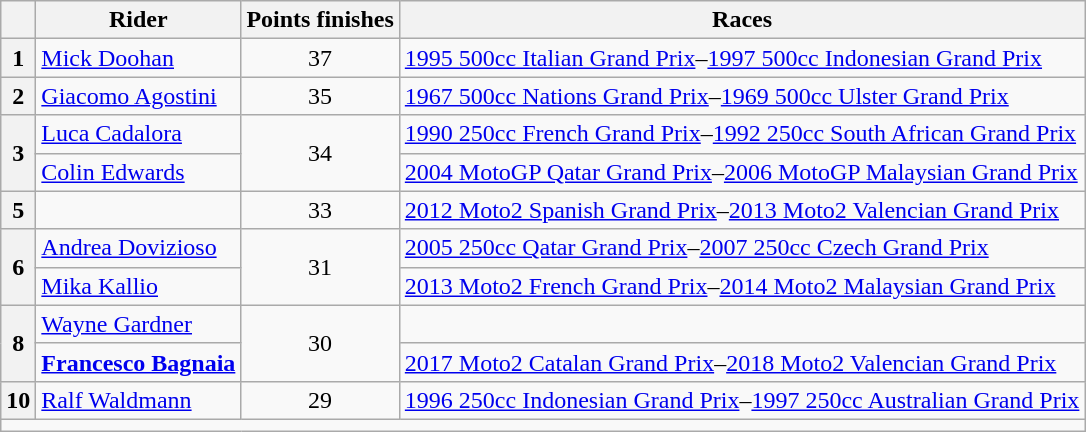<table class="wikitable" style="text-align:center">
<tr>
<th></th>
<th>Rider</th>
<th>Points finishes</th>
<th>Races</th>
</tr>
<tr>
<th>1</th>
<td align=left> <a href='#'>Mick Doohan</a></td>
<td>37</td>
<td align=left><a href='#'>1995 500cc Italian Grand Prix</a>–<a href='#'>1997 500cc Indonesian Grand Prix</a></td>
</tr>
<tr>
<th>2</th>
<td align=left> <a href='#'>Giacomo Agostini</a></td>
<td>35</td>
<td align=left><a href='#'>1967 500cc Nations Grand Prix</a>–<a href='#'>1969 500cc Ulster Grand Prix</a></td>
</tr>
<tr>
<th rowspan=2>3</th>
<td align=left> <a href='#'>Luca Cadalora</a></td>
<td rowspan=2>34</td>
<td align=left><a href='#'>1990 250cc French Grand Prix</a>–<a href='#'>1992 250cc South African Grand Prix</a></td>
</tr>
<tr>
<td align=left> <a href='#'>Colin Edwards</a></td>
<td align=left><a href='#'>2004 MotoGP Qatar Grand Prix</a>–<a href='#'>2006 MotoGP Malaysian Grand Prix</a></td>
</tr>
<tr>
<th>5</th>
<td align=left></td>
<td>33</td>
<td align=left><a href='#'>2012 Moto2 Spanish Grand Prix</a>–<a href='#'>2013 Moto2 Valencian Grand Prix</a></td>
</tr>
<tr>
<th rowspan=2>6</th>
<td align=left> <a href='#'>Andrea Dovizioso</a></td>
<td rowspan=2>31</td>
<td align=left><a href='#'>2005 250cc Qatar Grand Prix</a>–<a href='#'>2007 250cc Czech Grand Prix</a></td>
</tr>
<tr>
<td align=left> <a href='#'>Mika Kallio</a></td>
<td align=left><a href='#'>2013 Moto2 French Grand Prix</a>–<a href='#'>2014 Moto2 Malaysian Grand Prix</a></td>
</tr>
<tr>
<th rowspan=2>8</th>
<td align=left> <a href='#'>Wayne Gardner</a></td>
<td rowspan=2>30</td>
<td align=left></td>
</tr>
<tr>
<td align=left> <strong><a href='#'>Francesco Bagnaia</a></strong></td>
<td align=left><a href='#'>2017 Moto2 Catalan Grand Prix</a>–<a href='#'>2018 Moto2 Valencian Grand Prix</a></td>
</tr>
<tr>
<th>10</th>
<td align=left> <a href='#'>Ralf Waldmann</a></td>
<td>29</td>
<td align=left><a href='#'>1996 250cc Indonesian Grand Prix</a>–<a href='#'>1997 250cc Australian Grand Prix</a></td>
</tr>
<tr>
<td colspan=4></td>
</tr>
</table>
